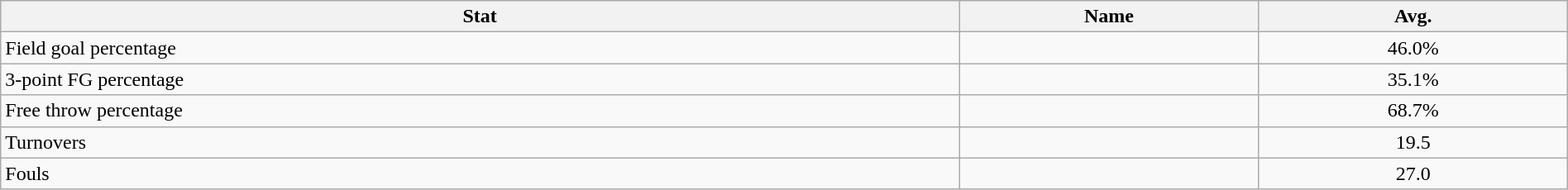<table class=wikitable width=100%>
<tr>
<th>Stat</th>
<th>Name</th>
<th>Avg.</th>
</tr>
<tr>
<td>Field goal percentage</td>
<td></td>
<td align=center>46.0%</td>
</tr>
<tr>
<td>3-point FG percentage</td>
<td></td>
<td align=center>35.1%</td>
</tr>
<tr>
<td>Free throw percentage</td>
<td></td>
<td align=center>68.7%</td>
</tr>
<tr>
<td>Turnovers</td>
<td></td>
<td align=center>19.5</td>
</tr>
<tr>
<td>Fouls</td>
<td></td>
<td align=center>27.0</td>
</tr>
</table>
